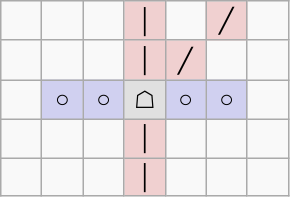<table border="1" class="wikitable">
<tr align=center>
<td width="20"> </td>
<td width="20"> </td>
<td width="20"> </td>
<td width="20" style="background:#f0d0d0;">│</td>
<td width="20"> </td>
<td width="20" style="background:#f0d0d0;">╱</td>
<td width="20"> </td>
</tr>
<tr align=center>
<td> </td>
<td> </td>
<td> </td>
<td style="background:#f0d0d0;">│</td>
<td style="background:#f0d0d0;">╱</td>
<td> </td>
<td> </td>
</tr>
<tr align=center>
<td> </td>
<td style="background:#d0d0f0;">○</td>
<td style="background:#d0d0f0;">○</td>
<td style="background:#e0e0e0;">☖</td>
<td style="background:#d0d0f0;">○</td>
<td style="background:#d0d0f0;">○</td>
<td> </td>
</tr>
<tr align=center>
<td> </td>
<td> </td>
<td> </td>
<td style="background:#f0d0d0;">│</td>
<td> </td>
<td> </td>
<td> </td>
</tr>
<tr align=center>
<td> </td>
<td> </td>
<td> </td>
<td style="background:#f0d0d0;">│</td>
<td> </td>
<td> </td>
<td> </td>
</tr>
</table>
